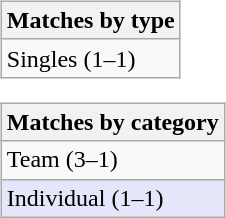<table>
<tr valign=top>
<td><br><table class=wikitable>
<tr>
<th>Matches by type</th>
</tr>
<tr>
<td>Singles (1–1)</td>
</tr>
</table>
<table class=wikitable>
<tr>
<th>Matches by category</th>
</tr>
<tr>
<td>Team (3–1)</td>
</tr>
<tr bgcolor=#E6E6FA>
<td>Individual (1–1)</td>
</tr>
</table>
</td>
</tr>
</table>
